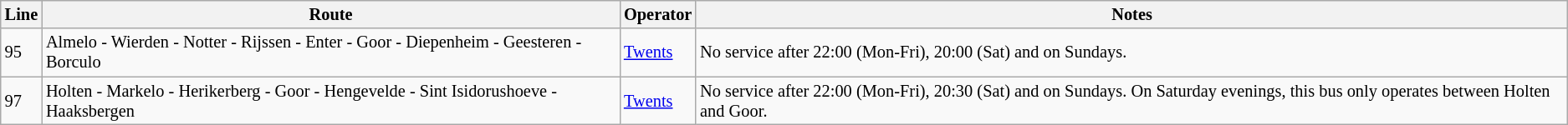<table class="wikitable" style="font-size:85%;">
<tr>
<th>Line</th>
<th>Route</th>
<th>Operator</th>
<th>Notes</th>
</tr>
<tr>
<td>95</td>
<td>Almelo - Wierden - Notter - Rijssen - Enter - Goor - Diepenheim - Geesteren - Borculo</td>
<td><a href='#'>Twents</a></td>
<td>No service after 22:00 (Mon-Fri), 20:00 (Sat) and on Sundays.</td>
</tr>
<tr>
<td>97</td>
<td>Holten - Markelo - Herikerberg - Goor - Hengevelde - Sint Isidorushoeve - Haaksbergen</td>
<td><a href='#'>Twents</a></td>
<td>No service after 22:00 (Mon-Fri), 20:30 (Sat) and on Sundays. On Saturday evenings, this bus only operates between Holten and Goor.</td>
</tr>
</table>
